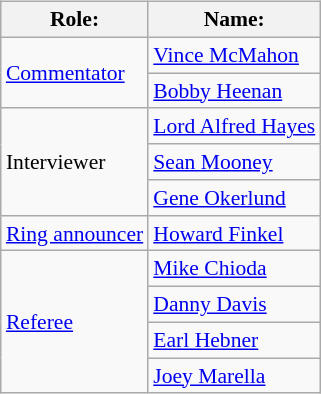<table class=wikitable style="font-size:90%; margin: 0.5em 0 0.5em 1em; float: right; clear: right;">
<tr>
<th>Role:</th>
<th>Name:</th>
</tr>
<tr>
<td rowspan=2><a href='#'>Commentator</a></td>
<td><a href='#'>Vince McMahon</a></td>
</tr>
<tr>
<td><a href='#'>Bobby Heenan</a></td>
</tr>
<tr>
<td rowspan=3>Interviewer</td>
<td><a href='#'>Lord Alfred Hayes</a></td>
</tr>
<tr>
<td><a href='#'>Sean Mooney</a></td>
</tr>
<tr>
<td><a href='#'>Gene Okerlund</a></td>
</tr>
<tr>
<td rowspan=1><a href='#'>Ring announcer</a></td>
<td><a href='#'>Howard Finkel</a></td>
</tr>
<tr>
<td rowspan=4><a href='#'>Referee</a></td>
<td><a href='#'>Mike Chioda</a></td>
</tr>
<tr>
<td><a href='#'>Danny Davis</a></td>
</tr>
<tr>
<td><a href='#'>Earl Hebner</a></td>
</tr>
<tr>
<td><a href='#'>Joey Marella</a></td>
</tr>
</table>
